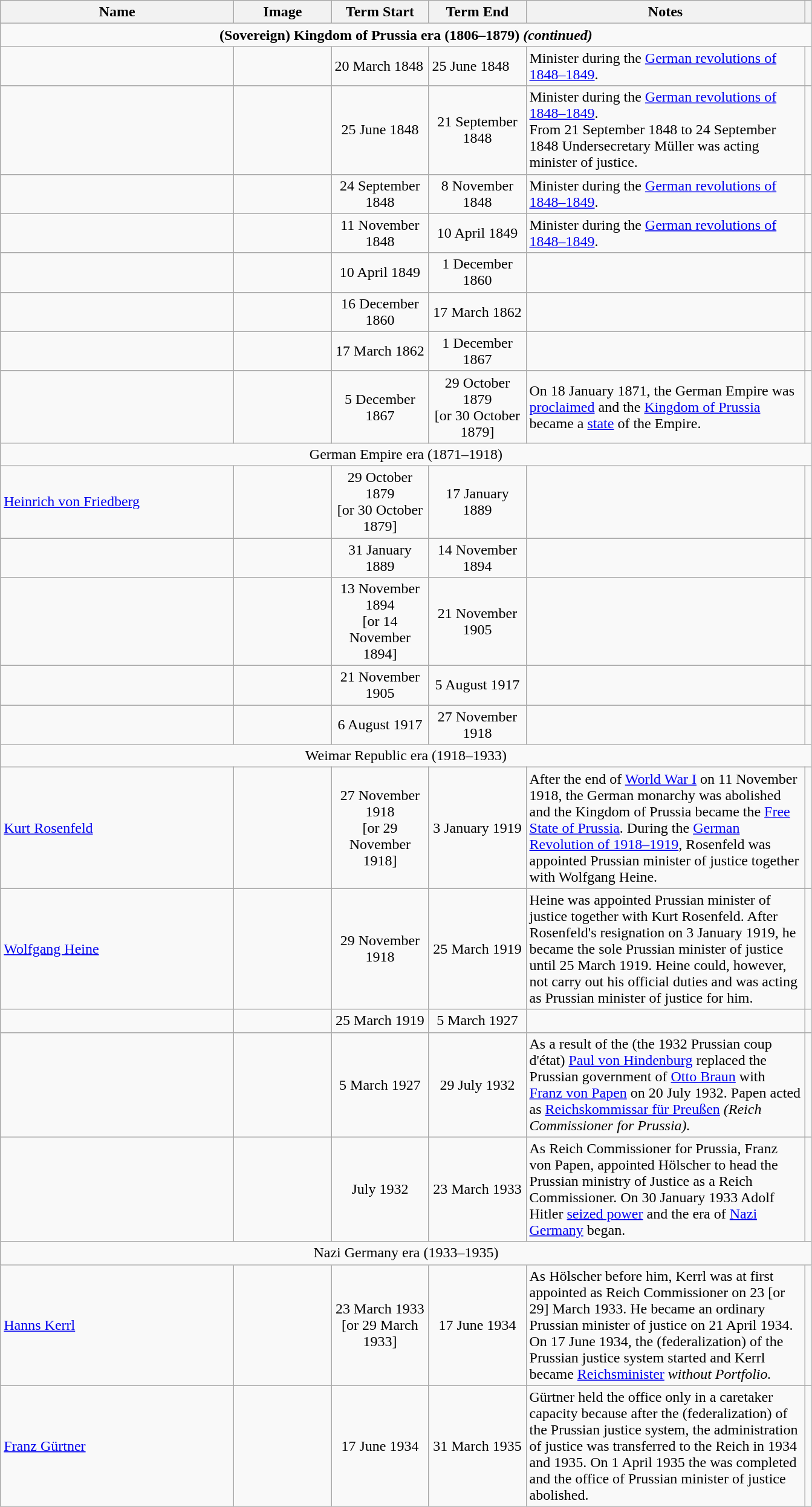<table class="wikitable">
<tr>
<th width="250">Name</th>
<th width="100">Image</th>
<th width="100">Term Start</th>
<th width="100">Term End</th>
<th width="300">Notes</th>
<th></th>
</tr>
<tr>
<td colspan="6" align="center"><strong>(Sovereign) Kingdom of Prussia era (1806–1879) <em>(continued)<strong><em></td>
</tr>
<tr>
<td></td>
<td></td>
<td>20 March 1848</td>
<td>25 June 1848</td>
<td>Minister during the <a href='#'>German revolutions of 1848–1849</a>.</td>
<td></td>
</tr>
<tr>
<td></td>
<td align="center"></td>
<td align="center">25 June 1848</td>
<td align="center">21 September 1848</td>
<td>Minister during the <a href='#'>German revolutions of 1848–1849</a>.<br>From 21 September 1848 to 24 September 1848 Undersecretary Müller was acting minister of justice.</td>
<td></td>
</tr>
<tr>
<td></td>
<td align="center"></td>
<td align="center">24 September 1848</td>
<td align="center">8 November 1848</td>
<td>Minister during the <a href='#'>German revolutions of 1848–1849</a>.</td>
<td></td>
</tr>
<tr>
<td></td>
<td align="center"></td>
<td align="center">11 November 1848</td>
<td align="center">10 April 1849</td>
<td>Minister during the <a href='#'>German revolutions of 1848–1849</a>.</td>
<td></td>
</tr>
<tr>
<td></td>
<td align="center"></td>
<td align="center">10 April 1849</td>
<td align="center">1 December 1860</td>
<td></td>
<td></td>
</tr>
<tr>
<td></td>
<td align="center"></td>
<td align="center">16 December 1860</td>
<td align="center">17 March 1862</td>
<td></td>
<td></td>
</tr>
<tr>
<td></td>
<td align="center"></td>
<td align="center">17 March 1862</td>
<td align="center">1 December 1867</td>
<td></td>
<td></td>
</tr>
<tr>
<td></td>
<td align="center"></td>
<td align="center">5 December 1867</td>
<td align="center">29 October 1879<br>[or 30 October 1879]</td>
<td>On 18 January 1871, the German Empire was <a href='#'>proclaimed</a> and the <a href='#'>Kingdom of Prussia</a> became a <a href='#'>state</a> of the Empire.</td>
<td></td>
</tr>
<tr>
<td colspan="6" align="center"></strong>German Empire era (1871–1918)<strong></td>
</tr>
<tr>
<td><a href='#'>Heinrich von Friedberg</a></td>
<td align="center"></td>
<td align="center">29 October 1879<br>[or 30 October 1879]</td>
<td align="center">17 January 1889</td>
<td></td>
<td></td>
</tr>
<tr>
<td></td>
<td align="center"></td>
<td align="center">31 January 1889</td>
<td align="center">14 November 1894</td>
<td></td>
<td></td>
</tr>
<tr>
<td></td>
<td align="center"></td>
<td align="center">13 November 1894<br>[or 14 November 1894]</td>
<td align="center">21 November 1905</td>
<td></td>
<td></td>
</tr>
<tr>
<td></td>
<td align="center"></td>
<td align="center">21 November 1905</td>
<td align="center">5 August 1917</td>
<td></td>
<td></td>
</tr>
<tr>
<td></td>
<td align="center"></td>
<td align="center">6 August 1917</td>
<td align="center">27 November 1918</td>
<td></td>
<td></td>
</tr>
<tr>
<td colspan="6" align="center"></strong>Weimar Republic era (1918–1933)<strong></td>
</tr>
<tr>
<td><a href='#'>Kurt Rosenfeld</a></td>
<td align="center"></td>
<td align="center">27 November 1918<br>[or 29 November 1918]</td>
<td align="center">3 January 1919</td>
<td>After the end of <a href='#'>World War I</a> on 11 November 1918, the German monarchy was abolished and the Kingdom of Prussia became the <a href='#'>Free State of Prussia</a>. During the <a href='#'>German Revolution of 1918–1919</a>, Rosenfeld was appointed Prussian minister of justice together with Wolfgang Heine.</td>
<td></td>
</tr>
<tr>
<td><a href='#'>Wolfgang Heine</a></td>
<td align="center"></td>
<td align="center">29 November 1918</td>
<td align="center">25 March 1919</td>
<td>Heine was appointed Prussian minister of justice together with Kurt Rosenfeld. After Rosenfeld's resignation on 3 January 1919, he became the sole Prussian minister of justice until 25 March 1919. Heine could, however, not carry out his official duties and  was acting as Prussian minister of justice for him.</td>
<td></td>
</tr>
<tr>
<td></td>
<td align="center"></td>
<td align="center">25 March 1919</td>
<td align="center">5 March 1927</td>
<td></td>
<td></td>
</tr>
<tr>
<td></td>
<td align="center"></td>
<td align="center">5 March 1927</td>
<td align="center">29 July 1932</td>
<td>As a result of the  (the 1932 Prussian coup d'état) <a href='#'>Paul von Hindenburg</a> replaced the Prussian government of <a href='#'>Otto Braun</a> with <a href='#'>Franz von Papen</a> on 20 July 1932. Papen acted as </em><a href='#'>Reichskommissar für Preußen</a><em> (Reich Commissioner for Prussia).</td>
<td></td>
</tr>
<tr>
<td></td>
<td align="center"></td>
<td align="center">July 1932</td>
<td align="center">23 March 1933</td>
<td>As Reich Commissioner for Prussia, Franz von Papen, appointed Hölscher to head the Prussian ministry of Justice as a Reich Commissioner. On 30 January 1933 Adolf Hitler <a href='#'>seized power</a> and the era of <a href='#'>Nazi Germany</a> began.</td>
<td></td>
</tr>
<tr>
<td colspan="6" align="center"></strong>Nazi Germany era (1933–1935)<strong></td>
</tr>
<tr>
<td><a href='#'>Hanns Kerrl</a></td>
<td align="center"></td>
<td align="center">23 March 1933<br>[or 29 March 1933]</td>
<td align="center">17 June 1934</td>
<td>As Hölscher before him, Kerrl was at first appointed as Reich Commissioner on 23 [or 29] March 1933. He became an ordinary Prussian minister of justice on 21 April 1934. On 17 June 1934, the  (federalization) of the Prussian justice system started and Kerrl became </em><a href='#'>Reichsminister</a><em> without Portfolio.</td>
<td></td>
</tr>
<tr>
<td><a href='#'>Franz Gürtner</a></td>
<td align="center"></td>
<td align="center">17 June 1934</td>
<td align="center">31 March 1935</td>
<td>Gürtner held the office only in a caretaker capacity because after the  (federalization) of the Prussian justice system, the administration of justice was transferred to the Reich in 1934 and 1935. On 1 April 1935 the  was completed and the office of Prussian minister of justice abolished.</td>
<td></td>
</tr>
</table>
